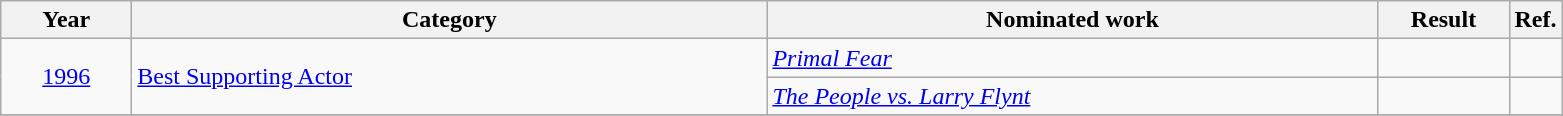<table class=wikitable>
<tr>
<th scope="col" style="width:5em;">Year</th>
<th scope="col" style="width:26em;">Category</th>
<th scope="col" style="width:25em;">Nominated work</th>
<th scope="col" style="width:5em;">Result</th>
<th>Ref.</th>
</tr>
<tr>
<td style="text-align:center;", rowspan="2"><a href='#'>1996</a></td>
<td rowspan="2"><a href='#'>Best Supporting Actor</a></td>
<td><em><a href='#'>Primal Fear</a></em></td>
<td></td>
<td></td>
</tr>
<tr>
<td><em><a href='#'>The People vs. Larry Flynt</a></em></td>
<td></td>
<td></td>
</tr>
<tr>
</tr>
</table>
